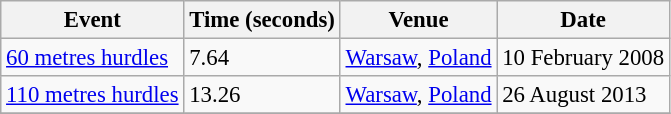<table class="wikitable" style="font-size: 95%; padding: 1px; border-spacing: 2px;">
<tr>
<th>Event</th>
<th>Time (seconds)</th>
<th>Venue</th>
<th>Date</th>
</tr>
<tr>
<td><a href='#'>60 metres hurdles</a></td>
<td>7.64</td>
<td><a href='#'>Warsaw</a>, <a href='#'>Poland</a></td>
<td>10 February 2008</td>
</tr>
<tr>
<td><a href='#'>110 metres hurdles</a></td>
<td>13.26</td>
<td><a href='#'>Warsaw</a>, <a href='#'>Poland</a></td>
<td>26 August 2013</td>
</tr>
<tr>
</tr>
</table>
